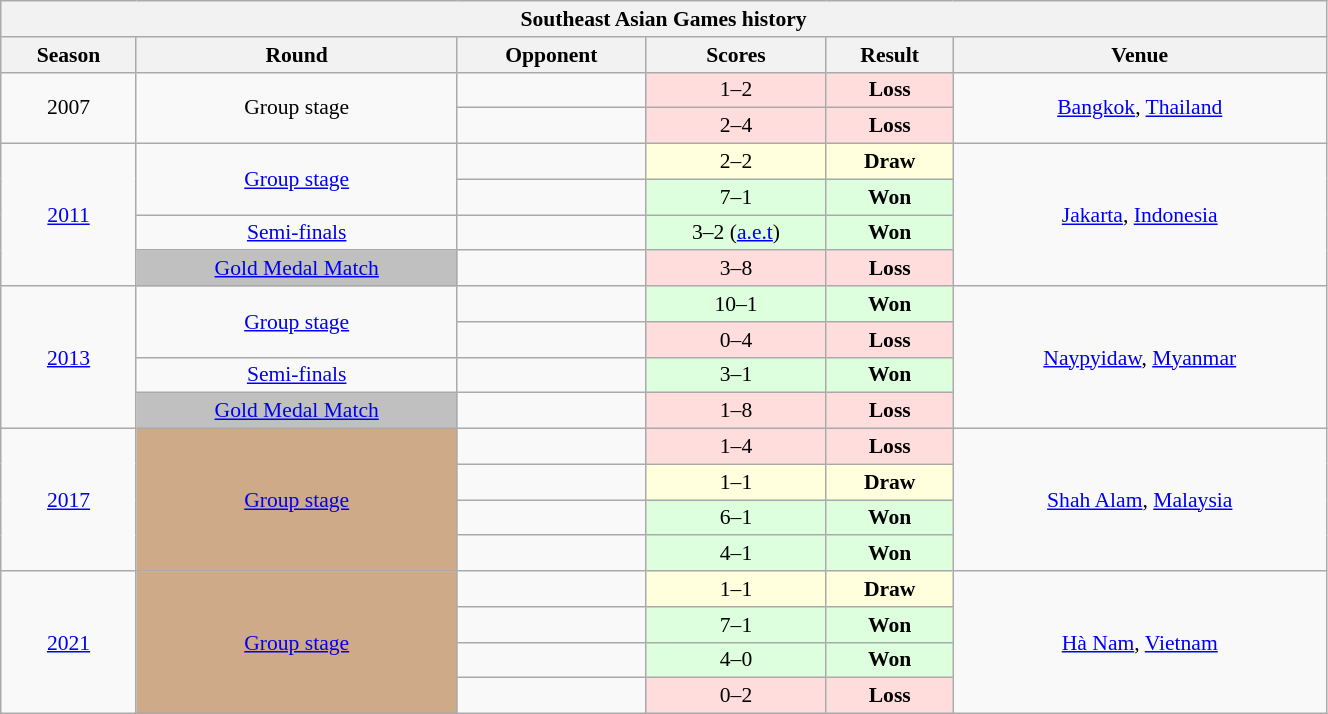<table class="wikitable collapsible collapsed" style="text-align:center; font-size:90%; width:70%;">
<tr>
<th colspan="6">Southeast Asian Games history</th>
</tr>
<tr>
<th>Season</th>
<th>Round</th>
<th>Opponent</th>
<th>Scores</th>
<th>Result</th>
<th>Venue</th>
</tr>
<tr>
<td rowspan=2>2007</td>
<td rowspan=2>Group stage</td>
<td style="text-align:left"></td>
<td style="background:#fdd;">1–2</td>
<td style="background:#fdd;"><strong>Loss</strong></td>
<td rowspan=2> <a href='#'>Bangkok</a>, <a href='#'>Thailand</a></td>
</tr>
<tr>
<td style="text-align:left"></td>
<td style="background:#fdd;">2–4</td>
<td style="background:#fdd;"><strong>Loss</strong></td>
</tr>
<tr>
<td rowspan=4><a href='#'>2011</a></td>
<td rowspan=2><a href='#'>Group stage</a></td>
<td style="text-align:left"></td>
<td style="background:#ffd;">2–2</td>
<td style="background:#ffd;"><strong>Draw</strong></td>
<td rowspan=4> <a href='#'>Jakarta</a>, <a href='#'>Indonesia</a></td>
</tr>
<tr>
<td style="text-align:left"></td>
<td style="background:#dfd;">7–1</td>
<td style="background:#dfd;"><strong>Won</strong></td>
</tr>
<tr>
<td><a href='#'>Semi-finals</a></td>
<td style="text-align:left"></td>
<td style="background:#dfd;">3–2 (<a href='#'>a.e.t</a>)</td>
<td style="background:#dfd;"><strong>Won</strong></td>
</tr>
<tr>
<td bgcolor=silver><a href='#'>Gold Medal Match</a></td>
<td style="text-align:left"></td>
<td style="background:#fdd;">3–8</td>
<td style="background:#fdd;"><strong>Loss</strong></td>
</tr>
<tr>
<td rowspan=4><a href='#'>2013</a></td>
<td rowspan=2><a href='#'>Group stage</a></td>
<td style="text-align:left"></td>
<td style="background:#dfd;">10–1</td>
<td style="background:#dfd;"><strong>Won</strong></td>
<td rowspan=4> <a href='#'>Naypyidaw</a>, <a href='#'>Myanmar</a></td>
</tr>
<tr>
<td style="text-align:left"></td>
<td style="background:#fdd;">0–4</td>
<td style="background:#fdd;"><strong>Loss</strong></td>
</tr>
<tr>
<td><a href='#'>Semi-finals</a></td>
<td style="text-align:left"></td>
<td style="background:#dfd;">3–1</td>
<td style="background:#dfd;"><strong>Won</strong></td>
</tr>
<tr>
<td bgcolor=silver><a href='#'>Gold Medal Match</a></td>
<td style="text-align:left"></td>
<td style="background:#fdd;">1–8</td>
<td style="background:#fdd;"><strong>Loss</strong></td>
</tr>
<tr>
<td rowspan=4><a href='#'>2017</a></td>
<td rowspan=4 bgcolor=#CFAA88><a href='#'>Group stage</a></td>
<td style="text-align:left"></td>
<td style="background:#fdd;">1–4</td>
<td style="background:#fdd;"><strong>Loss</strong></td>
<td rowspan=4> <a href='#'>Shah Alam</a>, <a href='#'>Malaysia</a></td>
</tr>
<tr>
<td style="text-align:left"></td>
<td style="background:#ffd;">1–1</td>
<td style="background:#ffd;"><strong>Draw</strong></td>
</tr>
<tr>
<td style="text-align:left"></td>
<td style="background:#dfd;">6–1</td>
<td style="background:#dfd;"><strong>Won</strong></td>
</tr>
<tr>
<td style="text-align:left"></td>
<td style="background:#dfd;">4–1</td>
<td style="background:#dfd;"><strong>Won</strong></td>
</tr>
<tr>
<td rowspan=4><a href='#'>2021</a></td>
<td rowspan=4 bgcolor=#CFAA88><a href='#'>Group stage</a></td>
<td style="text-align:left"></td>
<td style="background:#ffd;">1–1</td>
<td style="background:#ffd;"><strong>Draw</strong></td>
<td rowspan=4> <a href='#'>Hà Nam</a>, <a href='#'>Vietnam</a></td>
</tr>
<tr>
<td style="text-align:left"></td>
<td style="background:#dfd;">7–1</td>
<td style="background:#dfd;"><strong>Won</strong></td>
</tr>
<tr>
<td style="text-align:left"></td>
<td style="background:#dfd;">4–0</td>
<td style="background:#dfd;"><strong>Won</strong></td>
</tr>
<tr>
<td style="text-align:left"></td>
<td style="background:#fdd;">0–2</td>
<td style="background:#fdd;"><strong>Loss</strong></td>
</tr>
</table>
